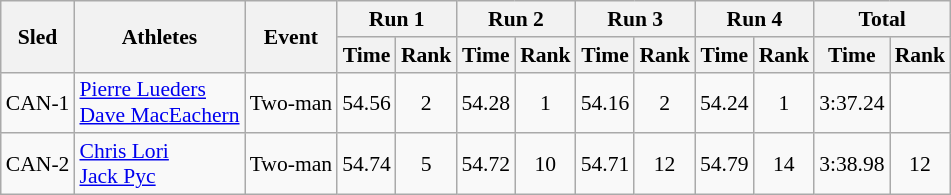<table class="wikitable" border="1" style="font-size:90%">
<tr>
<th rowspan="2">Sled</th>
<th rowspan="2">Athletes</th>
<th rowspan="2">Event</th>
<th colspan="2">Run 1</th>
<th colspan="2">Run 2</th>
<th colspan="2">Run 3</th>
<th colspan="2">Run 4</th>
<th colspan="2">Total</th>
</tr>
<tr>
<th>Time</th>
<th>Rank</th>
<th>Time</th>
<th>Rank</th>
<th>Time</th>
<th>Rank</th>
<th>Time</th>
<th>Rank</th>
<th>Time</th>
<th>Rank</th>
</tr>
<tr>
<td align="center">CAN-1</td>
<td><a href='#'>Pierre Lueders</a><br><a href='#'>Dave MacEachern</a></td>
<td>Two-man</td>
<td align="center">54.56</td>
<td align="center">2</td>
<td align="center">54.28</td>
<td align="center">1</td>
<td align="center">54.16</td>
<td align="center">2</td>
<td align="center">54.24</td>
<td align="center">1</td>
<td align="center">3:37.24</td>
<td align="center"></td>
</tr>
<tr>
<td align="center">CAN-2</td>
<td><a href='#'>Chris Lori</a><br><a href='#'>Jack Pyc</a></td>
<td>Two-man</td>
<td align="center">54.74</td>
<td align="center">5</td>
<td align="center">54.72</td>
<td align="center">10</td>
<td align="center">54.71</td>
<td align="center">12</td>
<td align="center">54.79</td>
<td align="center">14</td>
<td align="center">3:38.98</td>
<td align="center">12</td>
</tr>
</table>
